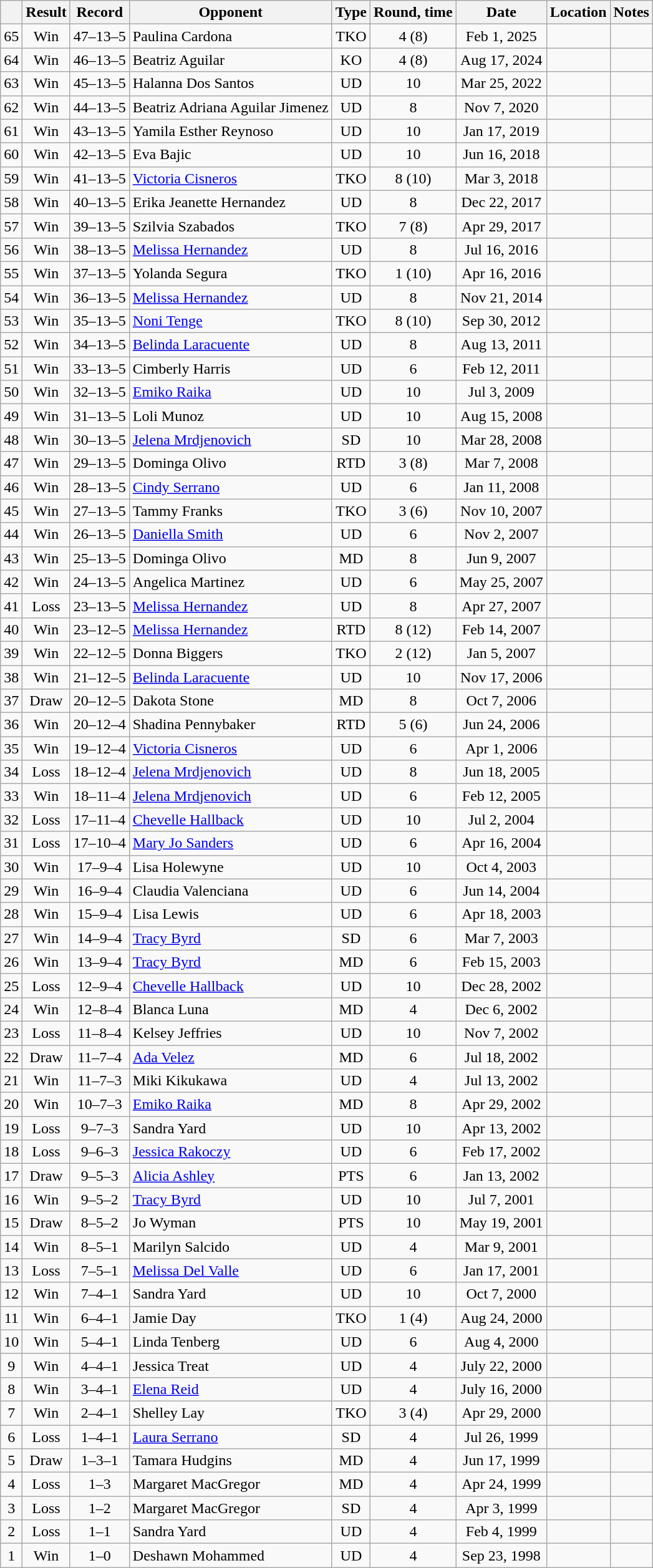<table class=wikitable style=text-align:center>
<tr>
<th></th>
<th>Result</th>
<th>Record</th>
<th>Opponent</th>
<th>Type</th>
<th>Round, time</th>
<th>Date</th>
<th>Location</th>
<th>Notes</th>
</tr>
<tr>
<td>65</td>
<td>Win</td>
<td>47–13–5</td>
<td align=left>Paulina Cardona</td>
<td>TKO</td>
<td>4 (8)</td>
<td>Feb 1, 2025</td>
<td align=left></td>
<td align=left></td>
</tr>
<tr>
<td>64</td>
<td>Win</td>
<td>46–13–5</td>
<td align=left>Beatriz Aguilar</td>
<td>KO</td>
<td>4 (8)</td>
<td>Aug 17, 2024</td>
<td align=left></td>
<td align=left></td>
</tr>
<tr>
<td>63</td>
<td>Win</td>
<td>45–13–5</td>
<td align=left>Halanna Dos Santos</td>
<td>UD</td>
<td>10</td>
<td>Mar 25, 2022</td>
<td align=left></td>
<td align=left></td>
</tr>
<tr>
<td>62</td>
<td>Win</td>
<td>44–13–5</td>
<td align=left>Beatriz Adriana Aguilar Jimenez</td>
<td>UD</td>
<td>8</td>
<td>Nov 7, 2020</td>
<td align=left></td>
<td align=left></td>
</tr>
<tr>
<td>61</td>
<td>Win</td>
<td>43–13–5</td>
<td align=left>Yamila Esther Reynoso</td>
<td>UD</td>
<td>10</td>
<td>Jan 17, 2019</td>
<td align=left></td>
<td align=left></td>
</tr>
<tr>
<td>60</td>
<td>Win</td>
<td>42–13–5</td>
<td align=left>Eva Bajic</td>
<td>UD</td>
<td>10</td>
<td>Jun 16, 2018</td>
<td align=left></td>
<td align=left></td>
</tr>
<tr>
<td>59</td>
<td>Win</td>
<td>41–13–5</td>
<td align=left><a href='#'>Victoria Cisneros</a></td>
<td>TKO</td>
<td>8 (10)</td>
<td>Mar 3, 2018</td>
<td align=left></td>
<td align=left></td>
</tr>
<tr>
<td>58</td>
<td>Win</td>
<td>40–13–5</td>
<td align=left>Erika Jeanette Hernandez</td>
<td>UD</td>
<td>8</td>
<td>Dec 22, 2017</td>
<td align=left></td>
<td align=left></td>
</tr>
<tr>
<td>57</td>
<td>Win</td>
<td>39–13–5</td>
<td align=left>Szilvia Szabados</td>
<td>TKO</td>
<td>7 (8)</td>
<td>Apr 29, 2017</td>
<td align=left></td>
<td align=left></td>
</tr>
<tr>
<td>56</td>
<td>Win</td>
<td>38–13–5</td>
<td align=left><a href='#'>Melissa Hernandez</a></td>
<td>UD</td>
<td>8</td>
<td>Jul 16, 2016</td>
<td align=left></td>
<td align=left></td>
</tr>
<tr>
<td>55</td>
<td>Win</td>
<td>37–13–5</td>
<td align=left>Yolanda Segura</td>
<td>TKO</td>
<td>1 (10)</td>
<td>Apr 16, 2016</td>
<td align=left></td>
<td align=left></td>
</tr>
<tr>
<td>54</td>
<td>Win</td>
<td>36–13–5</td>
<td align=left><a href='#'>Melissa Hernandez</a></td>
<td>UD</td>
<td>8</td>
<td>Nov 21, 2014</td>
<td align=left></td>
<td align=left></td>
</tr>
<tr>
<td>53</td>
<td>Win</td>
<td>35–13–5</td>
<td align=left><a href='#'>Noni Tenge</a></td>
<td>TKO</td>
<td>8 (10)</td>
<td>Sep 30, 2012</td>
<td align=left></td>
<td align=left></td>
</tr>
<tr>
<td>52</td>
<td>Win</td>
<td>34–13–5</td>
<td align=left><a href='#'>Belinda Laracuente</a></td>
<td>UD</td>
<td>8</td>
<td>Aug 13, 2011</td>
<td align=left></td>
<td align=left></td>
</tr>
<tr>
<td>51</td>
<td>Win</td>
<td>33–13–5</td>
<td align=left>Cimberly Harris</td>
<td>UD</td>
<td>6</td>
<td>Feb 12, 2011</td>
<td align=left></td>
<td align=left></td>
</tr>
<tr>
<td>50</td>
<td>Win</td>
<td>32–13–5</td>
<td align=left><a href='#'>Emiko Raika</a></td>
<td>UD</td>
<td>10</td>
<td>Jul 3, 2009</td>
<td align=left></td>
<td align=left></td>
</tr>
<tr>
<td>49</td>
<td>Win</td>
<td>31–13–5</td>
<td align=left>Loli Munoz</td>
<td>UD</td>
<td>10</td>
<td>Aug 15, 2008</td>
<td align=left></td>
<td align=left></td>
</tr>
<tr>
<td>48</td>
<td>Win</td>
<td>30–13–5</td>
<td align=left><a href='#'>Jelena Mrdjenovich</a></td>
<td>SD</td>
<td>10</td>
<td>Mar 28, 2008</td>
<td align=left></td>
<td align=left></td>
</tr>
<tr>
<td>47</td>
<td>Win</td>
<td>29–13–5</td>
<td align=left>Dominga Olivo</td>
<td>RTD</td>
<td>3 (8)</td>
<td>Mar 7, 2008</td>
<td align=left></td>
<td align=left></td>
</tr>
<tr>
<td>46</td>
<td>Win</td>
<td>28–13–5</td>
<td align=left><a href='#'>Cindy Serrano</a></td>
<td>UD</td>
<td>6</td>
<td>Jan 11, 2008</td>
<td align=left></td>
<td align=left></td>
</tr>
<tr>
<td>45</td>
<td>Win</td>
<td>27–13–5</td>
<td align=left>Tammy Franks</td>
<td>TKO</td>
<td>3 (6)</td>
<td>Nov 10, 2007</td>
<td align=left></td>
<td align=left></td>
</tr>
<tr>
<td>44</td>
<td>Win</td>
<td>26–13–5</td>
<td align=left><a href='#'>Daniella Smith</a></td>
<td>UD</td>
<td>6</td>
<td>Nov 2, 2007</td>
<td align=left></td>
<td align=left></td>
</tr>
<tr>
<td>43</td>
<td>Win</td>
<td>25–13–5</td>
<td align=left>Dominga Olivo</td>
<td>MD</td>
<td>8</td>
<td>Jun 9, 2007</td>
<td align=left></td>
<td align=left></td>
</tr>
<tr>
<td>42</td>
<td>Win</td>
<td>24–13–5</td>
<td align=left>Angelica Martinez</td>
<td>UD</td>
<td>6</td>
<td>May 25, 2007</td>
<td align=left></td>
<td align=left></td>
</tr>
<tr>
<td>41</td>
<td>Loss</td>
<td>23–13–5</td>
<td align=left><a href='#'>Melissa Hernandez</a></td>
<td>UD</td>
<td>8</td>
<td>Apr 27, 2007</td>
<td align=left></td>
<td align=left></td>
</tr>
<tr>
<td>40</td>
<td>Win</td>
<td>23–12–5</td>
<td align=left><a href='#'>Melissa Hernandez</a></td>
<td>RTD</td>
<td>8 (12)</td>
<td>Feb 14, 2007</td>
<td align=left></td>
<td align=left></td>
</tr>
<tr>
<td>39</td>
<td>Win</td>
<td>22–12–5</td>
<td align=left>Donna Biggers</td>
<td>TKO</td>
<td>2 (12)</td>
<td>Jan 5, 2007</td>
<td align=left></td>
<td align=left></td>
</tr>
<tr>
<td>38</td>
<td>Win</td>
<td>21–12–5</td>
<td align=left><a href='#'>Belinda Laracuente</a></td>
<td>UD</td>
<td>10</td>
<td>Nov 17, 2006</td>
<td align=left></td>
<td align=left></td>
</tr>
<tr>
<td>37</td>
<td>Draw</td>
<td>20–12–5</td>
<td align=left>Dakota Stone</td>
<td>MD</td>
<td>8</td>
<td>Oct 7, 2006</td>
<td align=left></td>
<td align=left></td>
</tr>
<tr>
<td>36</td>
<td>Win</td>
<td>20–12–4</td>
<td align=left>Shadina Pennybaker</td>
<td>RTD</td>
<td>5 (6)</td>
<td>Jun 24, 2006</td>
<td align=left></td>
<td align=left></td>
</tr>
<tr>
<td>35</td>
<td>Win</td>
<td>19–12–4</td>
<td align=left><a href='#'>Victoria Cisneros</a></td>
<td>UD</td>
<td>6</td>
<td>Apr 1, 2006</td>
<td align=left></td>
<td align=left></td>
</tr>
<tr>
<td>34</td>
<td>Loss</td>
<td>18–12–4</td>
<td align=left><a href='#'>Jelena Mrdjenovich</a></td>
<td>UD</td>
<td>8</td>
<td>Jun 18, 2005</td>
<td align=left></td>
<td align=left></td>
</tr>
<tr>
<td>33</td>
<td>Win</td>
<td>18–11–4</td>
<td align=left><a href='#'>Jelena Mrdjenovich</a></td>
<td>UD</td>
<td>6</td>
<td>Feb 12, 2005</td>
<td align=left></td>
<td align=left></td>
</tr>
<tr>
<td>32</td>
<td>Loss</td>
<td>17–11–4</td>
<td align=left><a href='#'>Chevelle Hallback</a></td>
<td>UD</td>
<td>10</td>
<td>Jul 2, 2004</td>
<td align=left></td>
<td align=left></td>
</tr>
<tr>
<td>31</td>
<td>Loss</td>
<td>17–10–4</td>
<td align=left><a href='#'>Mary Jo Sanders</a></td>
<td>UD</td>
<td>6</td>
<td>Apr 16, 2004</td>
<td align=left></td>
<td align=left></td>
</tr>
<tr>
<td>30</td>
<td>Win</td>
<td>17–9–4</td>
<td align=left>Lisa Holewyne</td>
<td>UD</td>
<td>10</td>
<td>Oct 4, 2003</td>
<td align=left></td>
<td align=left></td>
</tr>
<tr>
<td>29</td>
<td>Win</td>
<td>16–9–4</td>
<td align=left>Claudia Valenciana</td>
<td>UD</td>
<td>6</td>
<td>Jun 14, 2004</td>
<td align=left></td>
<td align=left></td>
</tr>
<tr>
<td>28</td>
<td>Win</td>
<td>15–9–4</td>
<td align=left>Lisa Lewis</td>
<td>UD</td>
<td>6</td>
<td>Apr 18, 2003</td>
<td align=left></td>
<td align=left></td>
</tr>
<tr>
<td>27</td>
<td>Win</td>
<td>14–9–4</td>
<td align=left><a href='#'>Tracy Byrd</a></td>
<td>SD</td>
<td>6</td>
<td>Mar 7, 2003</td>
<td align=left></td>
<td align=left></td>
</tr>
<tr>
<td>26</td>
<td>Win</td>
<td>13–9–4</td>
<td align=left><a href='#'>Tracy Byrd</a></td>
<td>MD</td>
<td>6</td>
<td>Feb 15, 2003</td>
<td align=left></td>
<td align=left></td>
</tr>
<tr>
<td>25</td>
<td>Loss</td>
<td>12–9–4</td>
<td align=left><a href='#'>Chevelle Hallback</a></td>
<td>UD</td>
<td>10</td>
<td>Dec 28, 2002</td>
<td align=left></td>
<td align=left></td>
</tr>
<tr>
<td>24</td>
<td>Win</td>
<td>12–8–4</td>
<td align=left>Blanca Luna</td>
<td>MD</td>
<td>4</td>
<td>Dec 6, 2002</td>
<td align=left></td>
<td align=left></td>
</tr>
<tr>
<td>23</td>
<td>Loss</td>
<td>11–8–4</td>
<td align=left>Kelsey Jeffries</td>
<td>UD</td>
<td>10</td>
<td>Nov 7, 2002</td>
<td align=left></td>
<td align=left></td>
</tr>
<tr>
<td>22</td>
<td>Draw</td>
<td>11–7–4</td>
<td align=left><a href='#'>Ada Velez</a></td>
<td>MD</td>
<td>6</td>
<td>Jul 18, 2002</td>
<td align=left></td>
<td align=left></td>
</tr>
<tr>
<td>21</td>
<td>Win</td>
<td>11–7–3</td>
<td align=left>Miki Kikukawa</td>
<td>UD</td>
<td>4</td>
<td>Jul 13, 2002</td>
<td align=left></td>
<td align=left></td>
</tr>
<tr>
<td>20</td>
<td>Win</td>
<td>10–7–3</td>
<td align=left><a href='#'>Emiko Raika</a></td>
<td>MD</td>
<td>8</td>
<td>Apr 29, 2002</td>
<td align=left></td>
<td align=left></td>
</tr>
<tr>
<td>19</td>
<td>Loss</td>
<td>9–7–3</td>
<td align=left>Sandra Yard</td>
<td>UD</td>
<td>10</td>
<td>Apr 13, 2002</td>
<td align=left></td>
<td align=left></td>
</tr>
<tr>
<td>18</td>
<td>Loss</td>
<td>9–6–3</td>
<td align=left><a href='#'>Jessica Rakoczy</a></td>
<td>UD</td>
<td>6</td>
<td>Feb 17, 2002</td>
<td align=left></td>
<td align=left></td>
</tr>
<tr>
<td>17</td>
<td>Draw</td>
<td>9–5–3</td>
<td align=left><a href='#'>Alicia Ashley</a></td>
<td>PTS</td>
<td>6</td>
<td>Jan 13, 2002</td>
<td align=left></td>
<td align=left></td>
</tr>
<tr>
<td>16</td>
<td>Win</td>
<td>9–5–2</td>
<td align=left><a href='#'>Tracy Byrd</a></td>
<td>UD</td>
<td>10</td>
<td>Jul 7, 2001</td>
<td align=left></td>
<td align=left></td>
</tr>
<tr>
<td>15</td>
<td>Draw</td>
<td>8–5–2</td>
<td align=left>Jo Wyman</td>
<td>PTS</td>
<td>10</td>
<td>May 19, 2001</td>
<td align=left></td>
<td align=left></td>
</tr>
<tr>
<td>14</td>
<td>Win</td>
<td>8–5–1</td>
<td align=left>Marilyn Salcido</td>
<td>UD</td>
<td>4</td>
<td>Mar 9, 2001</td>
<td align=left></td>
<td align=left></td>
</tr>
<tr>
<td>13</td>
<td>Loss</td>
<td>7–5–1</td>
<td align=left><a href='#'>Melissa Del Valle</a></td>
<td>UD</td>
<td>6</td>
<td>Jan 17, 2001</td>
<td align=left></td>
<td align=left></td>
</tr>
<tr>
<td>12</td>
<td>Win</td>
<td>7–4–1</td>
<td align=left>Sandra Yard</td>
<td>UD</td>
<td>10</td>
<td>Oct 7, 2000</td>
<td align=left></td>
<td align=left></td>
</tr>
<tr>
<td>11</td>
<td>Win</td>
<td>6–4–1</td>
<td align=left>Jamie Day</td>
<td>TKO</td>
<td>1 (4)</td>
<td>Aug 24, 2000</td>
<td align=left></td>
<td align=left></td>
</tr>
<tr>
<td>10</td>
<td>Win</td>
<td>5–4–1</td>
<td align=left>Linda Tenberg</td>
<td>UD</td>
<td>6</td>
<td>Aug 4, 2000</td>
<td align=left></td>
<td align=left></td>
</tr>
<tr>
<td>9</td>
<td>Win</td>
<td>4–4–1</td>
<td align=left>Jessica Treat</td>
<td>UD</td>
<td>4</td>
<td>July 22, 2000</td>
<td align=left></td>
<td align=left></td>
</tr>
<tr>
<td>8</td>
<td>Win</td>
<td>3–4–1</td>
<td align=left><a href='#'>Elena Reid</a></td>
<td>UD</td>
<td>4</td>
<td>July 16, 2000</td>
<td align=left></td>
<td align=left></td>
</tr>
<tr>
<td>7</td>
<td>Win</td>
<td>2–4–1</td>
<td align=left>Shelley Lay</td>
<td>TKO</td>
<td>3 (4)</td>
<td>Apr 29, 2000</td>
<td align=left></td>
<td align=left></td>
</tr>
<tr>
<td>6</td>
<td>Loss</td>
<td>1–4–1</td>
<td align=left><a href='#'>Laura Serrano</a></td>
<td>SD</td>
<td>4</td>
<td>Jul 26, 1999</td>
<td align=left></td>
<td align=left></td>
</tr>
<tr>
<td>5</td>
<td>Draw</td>
<td>1–3–1</td>
<td align=left>Tamara Hudgins</td>
<td>MD</td>
<td>4</td>
<td>Jun 17, 1999</td>
<td align=left></td>
<td align=left></td>
</tr>
<tr>
<td>4</td>
<td>Loss</td>
<td>1–3</td>
<td align=left>Margaret MacGregor</td>
<td>MD</td>
<td>4</td>
<td>Apr 24, 1999</td>
<td align=left></td>
<td align=left></td>
</tr>
<tr>
<td>3</td>
<td>Loss</td>
<td>1–2</td>
<td align=left>Margaret MacGregor</td>
<td>SD</td>
<td>4</td>
<td>Apr 3, 1999</td>
<td align=left></td>
<td align=left></td>
</tr>
<tr>
<td>2</td>
<td>Loss</td>
<td>1–1</td>
<td align=left>Sandra Yard</td>
<td>UD</td>
<td>4</td>
<td>Feb 4, 1999</td>
<td align=left></td>
<td align=left></td>
</tr>
<tr>
<td>1</td>
<td>Win</td>
<td>1–0</td>
<td align=left>Deshawn Mohammed</td>
<td>UD</td>
<td>4</td>
<td>Sep 23, 1998</td>
<td align=left></td>
<td align=left></td>
</tr>
</table>
